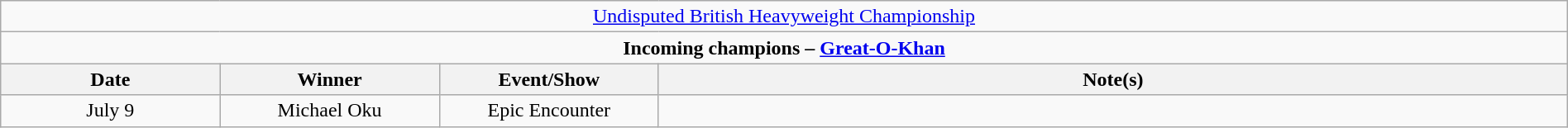<table class="wikitable" style="text-align:center; width:100%;">
<tr>
<td colspan="5" style="text-align: center;"><a href='#'>Undisputed British Heavyweight Championship</a></td>
</tr>
<tr>
<td colspan="5" style="text-align: center;"><strong>Incoming champions – <a href='#'>Great-O-Khan</a></strong></td>
</tr>
<tr>
<th width=14%>Date</th>
<th width=14%>Winner</th>
<th width=14%>Event/Show</th>
<th width=58%>Note(s)</th>
</tr>
<tr>
<td>July 9</td>
<td>Michael Oku</td>
<td>Epic Encounter</td>
<td></td>
</tr>
</table>
